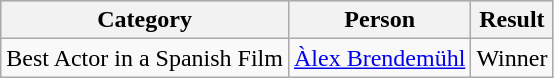<table class="wikitable" border=1 cellpadding=4 cellspacing=0>
<tr bgcolor="#CCCCCC">
<th>Category</th>
<th>Person</th>
<th>Result</th>
</tr>
<tr>
<td colspan=1>Best Actor in a Spanish Film</td>
<td><a href='#'>Àlex Brendemühl</a></td>
<td>Winner</td>
</tr>
</table>
